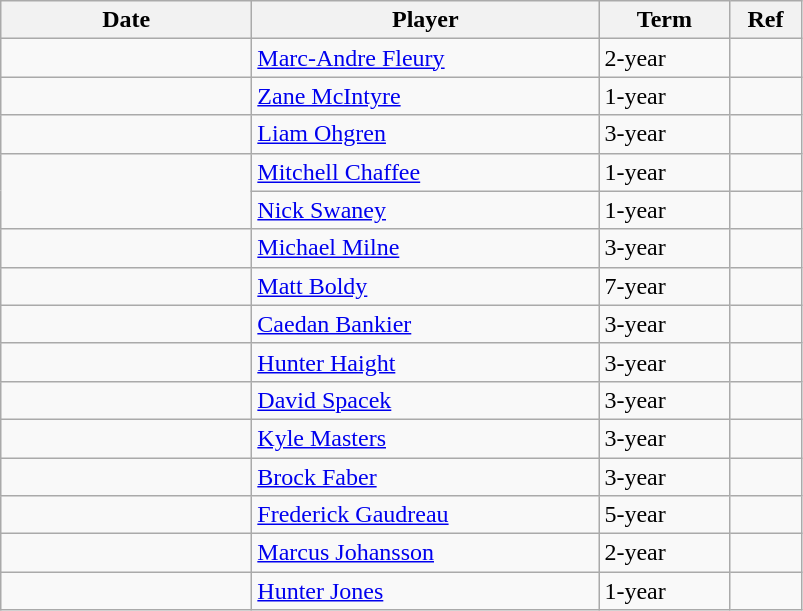<table class="wikitable">
<tr>
<th style="width: 10em;">Date</th>
<th style="width: 14em;">Player</th>
<th style="width: 5em;">Term</th>
<th style="width: 2.5em;">Ref</th>
</tr>
<tr>
<td></td>
<td><a href='#'>Marc-Andre Fleury</a></td>
<td>2-year</td>
<td></td>
</tr>
<tr>
<td></td>
<td><a href='#'>Zane McIntyre</a></td>
<td>1-year</td>
<td></td>
</tr>
<tr>
<td></td>
<td><a href='#'>Liam Ohgren</a></td>
<td>3-year</td>
<td></td>
</tr>
<tr>
<td rowspan=2></td>
<td><a href='#'>Mitchell Chaffee</a></td>
<td>1-year</td>
<td></td>
</tr>
<tr>
<td><a href='#'>Nick Swaney</a></td>
<td>1-year</td>
<td></td>
</tr>
<tr>
<td></td>
<td><a href='#'>Michael Milne</a></td>
<td>3-year</td>
<td></td>
</tr>
<tr>
<td></td>
<td><a href='#'>Matt Boldy</a></td>
<td>7-year</td>
<td></td>
</tr>
<tr>
<td></td>
<td><a href='#'>Caedan Bankier</a></td>
<td>3-year</td>
<td></td>
</tr>
<tr>
<td></td>
<td><a href='#'>Hunter Haight</a></td>
<td>3-year</td>
<td></td>
</tr>
<tr>
<td></td>
<td><a href='#'>David Spacek</a></td>
<td>3-year</td>
<td></td>
</tr>
<tr>
<td></td>
<td><a href='#'>Kyle Masters</a></td>
<td>3-year</td>
<td></td>
</tr>
<tr>
<td></td>
<td><a href='#'>Brock Faber</a></td>
<td>3-year</td>
<td></td>
</tr>
<tr>
<td></td>
<td><a href='#'>Frederick Gaudreau</a></td>
<td>5-year</td>
<td></td>
</tr>
<tr>
<td></td>
<td><a href='#'>Marcus Johansson</a></td>
<td>2-year</td>
<td></td>
</tr>
<tr>
<td></td>
<td><a href='#'>Hunter Jones</a></td>
<td>1-year</td>
<td></td>
</tr>
</table>
